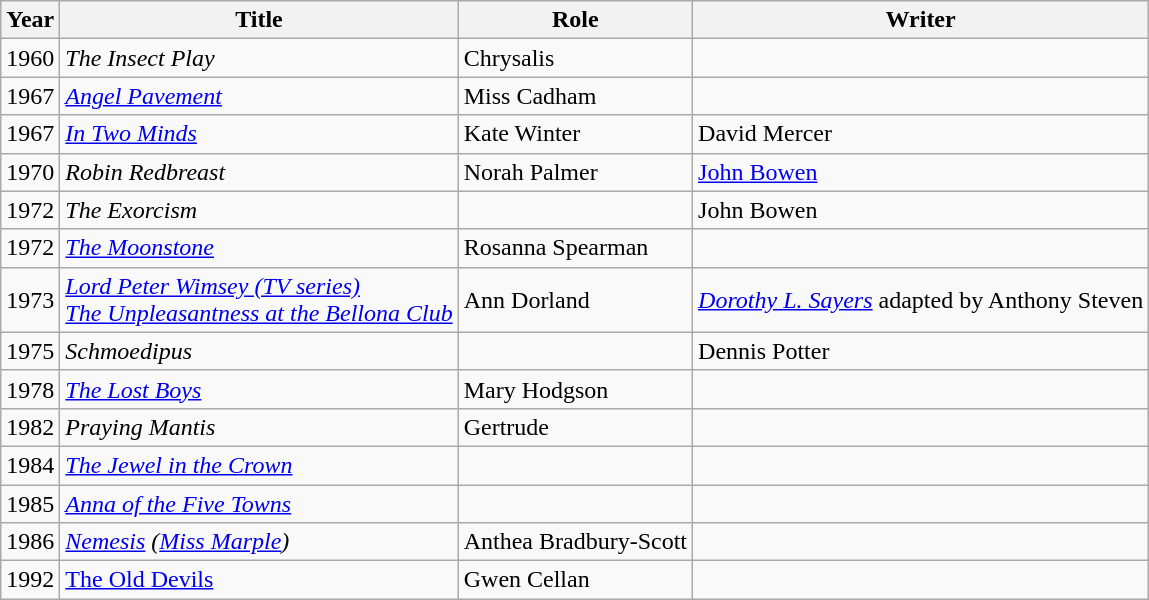<table class="wikitable">
<tr>
<th>Year</th>
<th>Title</th>
<th>Role</th>
<th>Writer</th>
</tr>
<tr>
<td>1960</td>
<td><em>The Insect Play</em></td>
<td>Chrysalis</td>
<td></td>
</tr>
<tr>
<td>1967</td>
<td><em><a href='#'>Angel Pavement</a></em></td>
<td>Miss Cadham</td>
<td></td>
</tr>
<tr>
<td>1967</td>
<td><em><a href='#'>In Two Minds</a></em></td>
<td>Kate Winter</td>
<td>David Mercer</td>
</tr>
<tr>
<td>1970</td>
<td><em>Robin Redbreast</em></td>
<td>Norah Palmer</td>
<td><a href='#'>John Bowen</a></td>
</tr>
<tr>
<td>1972</td>
<td><em>The Exorcism</em></td>
<td></td>
<td>John Bowen</td>
</tr>
<tr>
<td>1972</td>
<td><em><a href='#'>The Moonstone</a></em></td>
<td>Rosanna Spearman</td>
<td></td>
</tr>
<tr>
<td>1973</td>
<td><em><a href='#'>Lord Peter Wimsey (TV series)</a></em><br> <em><a href='#'>The Unpleasantness at the Bellona Club</a></em></td>
<td>Ann Dorland</td>
<td><em><a href='#'>Dorothy L. Sayers</a></em> adapted by Anthony Steven</td>
</tr>
<tr>
<td>1975</td>
<td><em>Schmoedipus</em></td>
<td></td>
<td>Dennis Potter</td>
</tr>
<tr>
<td>1978</td>
<td><em><a href='#'>The Lost Boys</a></em></td>
<td>Mary Hodgson</td>
<td></td>
</tr>
<tr>
<td>1982</td>
<td><em>Praying Mantis</em></td>
<td>Gertrude</td>
<td></td>
</tr>
<tr>
<td>1984</td>
<td><em><a href='#'>The Jewel in the Crown</a></em></td>
<td></td>
<td></td>
</tr>
<tr>
<td>1985</td>
<td><em><a href='#'>Anna of the Five Towns</a></em></td>
<td></td>
<td></td>
</tr>
<tr>
<td>1986</td>
<td><em><a href='#'>Nemesis</a> (<a href='#'>Miss Marple</a>)</em></td>
<td>Anthea Bradbury-Scott</td>
<td></td>
</tr>
<tr>
<td>1992</td>
<td><a href='#'>The Old Devils</a></td>
<td>Gwen Cellan</td>
<td></td>
</tr>
</table>
